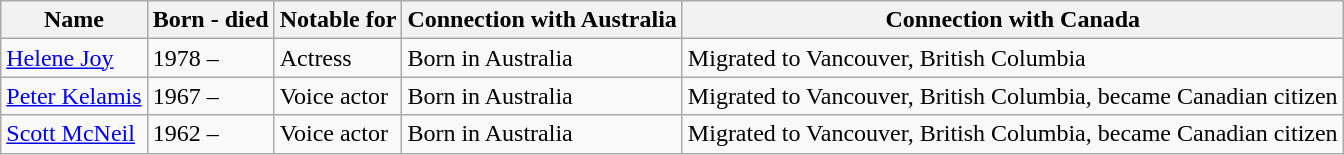<table class="wikitable">
<tr>
<th>Name</th>
<th>Born - died</th>
<th>Notable for</th>
<th>Connection with Australia</th>
<th>Connection with Canada</th>
</tr>
<tr>
<td><a href='#'>Helene Joy</a></td>
<td>1978 –</td>
<td>Actress</td>
<td>Born in Australia</td>
<td>Migrated to Vancouver, British Columbia</td>
</tr>
<tr>
<td><a href='#'>Peter Kelamis</a></td>
<td>1967 –</td>
<td>Voice actor</td>
<td>Born in Australia</td>
<td>Migrated to Vancouver, British Columbia, became Canadian citizen</td>
</tr>
<tr>
<td><a href='#'>Scott McNeil</a></td>
<td>1962 –</td>
<td>Voice actor</td>
<td>Born in Australia</td>
<td>Migrated to Vancouver, British Columbia, became Canadian citizen</td>
</tr>
</table>
